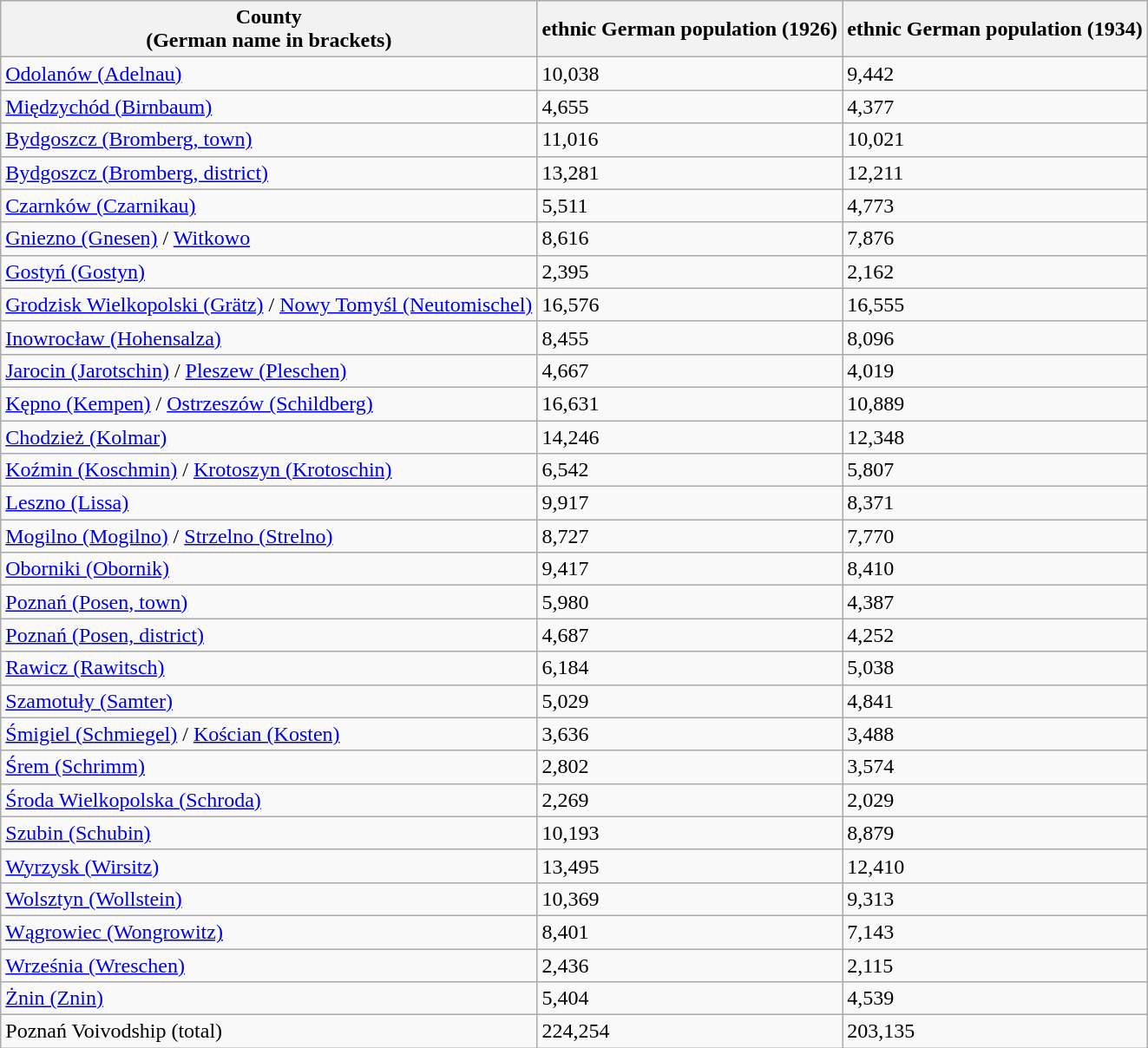<table class="wikitable">
<tr style="width:80px">
<th>County<br>(German name in brackets)</th>
<th>ethnic German population (1926)</th>
<th>ethnic German population (1934)</th>
</tr>
<tr>
<td><a href='#'>Odolanów (Adelnau)</a></td>
<td>10,038</td>
<td>9,442</td>
</tr>
<tr>
<td><a href='#'>Międzychód (Birnbaum)</a></td>
<td>4,655</td>
<td>4,377</td>
</tr>
<tr>
<td><a href='#'> Bydgoszcz (Bromberg, town)</a></td>
<td>11,016</td>
<td>10,021</td>
</tr>
<tr>
<td><a href='#'> Bydgoszcz (Bromberg, district)</a></td>
<td>13,281</td>
<td>12,211</td>
</tr>
<tr>
<td><a href='#'>Czarnków (Czarnikau)</a></td>
<td>5,511</td>
<td>4,773</td>
</tr>
<tr>
<td><a href='#'> Gniezno (Gnesen)</a> / <a href='#'>Witkowo</a></td>
<td>8,616</td>
<td>7,876</td>
</tr>
<tr>
<td><a href='#'> Gostyń (Gostyn)</a></td>
<td>2,395</td>
<td>2,162</td>
</tr>
<tr>
<td><a href='#'>Grodzisk Wielkopolski (Grätz)</a> / <a href='#'>Nowy Tomyśl (Neutomischel)</a></td>
<td>16,576</td>
<td>16,555</td>
</tr>
<tr>
<td><a href='#'>Inowrocław (Hohensalza)</a></td>
<td>8,455</td>
<td>8,096</td>
</tr>
<tr>
<td><a href='#'> Jarocin (Jarotschin)</a> / <a href='#'>Pleszew (Pleschen)</a></td>
<td>4,667</td>
<td>4,019</td>
</tr>
<tr>
<td><a href='#'> Kępno (Kempen)</a> / <a href='#'>Ostrzeszów (Schildberg)</a></td>
<td>16,631</td>
<td>10,889</td>
</tr>
<tr>
<td><a href='#'>Chodzież (Kolmar)</a></td>
<td>14,246</td>
<td>12,348</td>
</tr>
<tr>
<td><a href='#'>Koźmin (Koschmin)</a> / <a href='#'>Krotoszyn (Krotoschin)</a></td>
<td>6,542</td>
<td>5,807</td>
</tr>
<tr>
<td><a href='#'>Leszno (Lissa)</a></td>
<td>9,917</td>
<td>8,371</td>
</tr>
<tr>
<td><a href='#'>Mogilno (Mogilno)</a> / <a href='#'>Strzelno (Strelno)</a></td>
<td>8,727</td>
<td>7,770</td>
</tr>
<tr>
<td><a href='#'>Oborniki (Obornik)</a></td>
<td>9,417</td>
<td>8,410</td>
</tr>
<tr>
<td><a href='#'>Poznań (Posen, town)</a></td>
<td>5,980</td>
<td>4,387</td>
</tr>
<tr>
<td><a href='#'>Poznań (Posen, district)</a></td>
<td>4,687</td>
<td>4,252</td>
</tr>
<tr>
<td><a href='#'>Rawicz (Rawitsch)</a></td>
<td>6,184</td>
<td>5,038</td>
</tr>
<tr>
<td><a href='#'>Szamotuły (Samter)</a></td>
<td>5,029</td>
<td>4,841</td>
</tr>
<tr>
<td><a href='#'>Śmigiel (Schmiegel)</a> / <a href='#'> Kościan (Kosten)</a></td>
<td>3,636</td>
<td>3,488</td>
</tr>
<tr>
<td><a href='#'>Śrem (Schrimm)</a></td>
<td>2,802</td>
<td>3,574</td>
</tr>
<tr>
<td><a href='#'> Środa Wielkopolska (Schroda)</a></td>
<td>2,269</td>
<td>2,029</td>
</tr>
<tr>
<td><a href='#'>Szubin (Schubin)</a></td>
<td>10,193</td>
<td>8,879</td>
</tr>
<tr>
<td><a href='#'>Wyrzysk (Wirsitz)</a></td>
<td>13,495</td>
<td>12,410</td>
</tr>
<tr>
<td><a href='#'>Wolsztyn (Wollstein)</a></td>
<td>10,369</td>
<td>9,313</td>
</tr>
<tr>
<td><a href='#'>Wągrowiec (Wongrowitz)</a></td>
<td>8,401</td>
<td>7,143</td>
</tr>
<tr>
<td><a href='#'>Września (Wreschen)</a></td>
<td>2,436</td>
<td>2,115</td>
</tr>
<tr>
<td><a href='#'> Żnin (Znin)</a></td>
<td>5,404</td>
<td>4,539</td>
</tr>
<tr>
<td>Poznań Voivodship (total)</td>
<td>224,254</td>
<td>203,135</td>
</tr>
</table>
